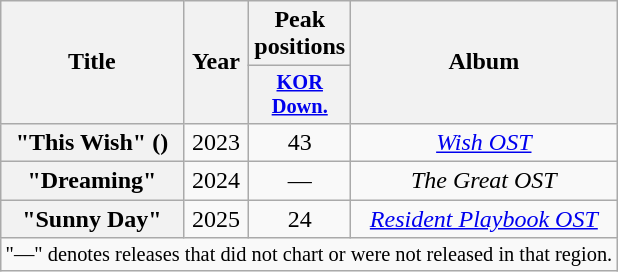<table class="wikitable plainrowheaders" style="text-align:center">
<tr>
<th scope="col" rowspan="2">Title</th>
<th scope="col" rowspan="2">Year</th>
<th scope="col" colspan="1">Peak positions</th>
<th scope="col" rowspan="2">Album</th>
</tr>
<tr>
<th scope="col" style="width:2.5em;font-size:85%"><a href='#'>KOR <br> Down.</a><br></th>
</tr>
<tr>
<th scope="row">"This Wish" ()</th>
<td>2023</td>
<td>43</td>
<td><em><a href='#'>Wish OST</a></em></td>
</tr>
<tr>
<th scope="row">"Dreaming"</th>
<td>2024</td>
<td>—</td>
<td><em>The Great OST</em></td>
</tr>
<tr>
<th scope="row">"Sunny Day"</th>
<td>2025</td>
<td>24</td>
<td><em><a href='#'>Resident Playbook OST</a></em></td>
</tr>
<tr>
<td colspan="4" style="font-size:85%">"—" denotes releases that did not chart or were not released in that region.</td>
</tr>
</table>
